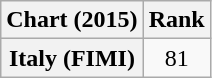<table class="wikitable plainrowheaders">
<tr>
<th>Chart (2015)</th>
<th>Rank</th>
</tr>
<tr>
<th scope="row">Italy (FIMI)</th>
<td style="text-align:center;">81</td>
</tr>
</table>
